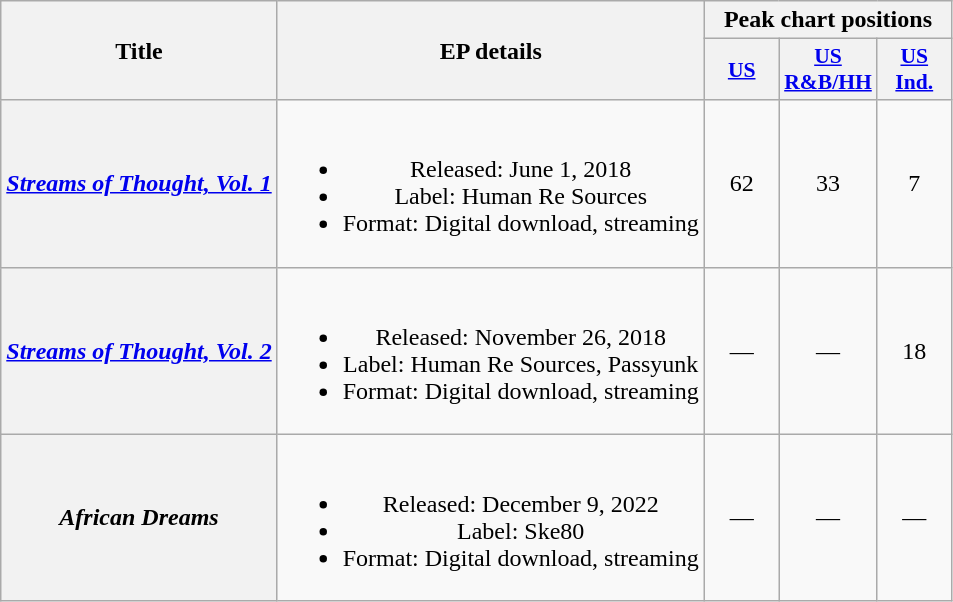<table class="wikitable plainrowheaders" style="text-align:center;">
<tr>
<th rowspan="2">Title</th>
<th rowspan="2">EP details</th>
<th colspan="3">Peak chart positions</th>
</tr>
<tr>
<th scope="col" style="width:3em;font-size:90%;"><a href='#'>US</a><br></th>
<th scope="col" style="width:3em;font-size:90%;"><a href='#'>US<br>R&B/HH</a><br></th>
<th scope="col" style="width:3em;font-size:90%;"><a href='#'>US<br>Ind.</a><br></th>
</tr>
<tr>
<th scope="row"><em><a href='#'>Streams of Thought, Vol. 1</a></em></th>
<td><br><ul><li>Released: June 1, 2018</li><li>Label: Human Re Sources</li><li>Format: Digital download, streaming</li></ul></td>
<td>62</td>
<td>33</td>
<td>7</td>
</tr>
<tr>
<th scope="row"><em><a href='#'>Streams of Thought, Vol. 2</a></em><br></th>
<td><br><ul><li>Released: November 26, 2018</li><li>Label: Human Re Sources, Passyunk</li><li>Format: Digital download, streaming</li></ul></td>
<td>—</td>
<td>—</td>
<td>18</td>
</tr>
<tr>
<th scope="row"><em>African Dreams</em><br></th>
<td><br><ul><li>Released: December 9, 2022</li><li>Label: Ske80</li><li>Format: Digital download, streaming</li></ul></td>
<td>—</td>
<td>—</td>
<td>—</td>
</tr>
</table>
